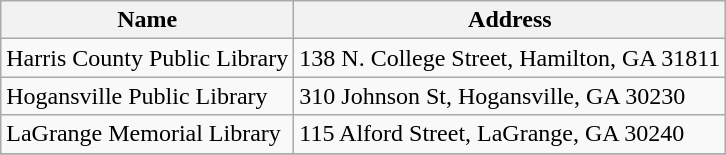<table class="wikitable">
<tr>
<th>Name</th>
<th>Address</th>
</tr>
<tr>
<td>Harris County Public Library</td>
<td>138 N. College Street, Hamilton, GA 31811</td>
</tr>
<tr>
<td>Hogansville Public Library</td>
<td>310 Johnson St, Hogansville, GA 30230</td>
</tr>
<tr>
<td>LaGrange Memorial Library</td>
<td>115 Alford Street, LaGrange, GA 30240</td>
</tr>
<tr>
</tr>
</table>
